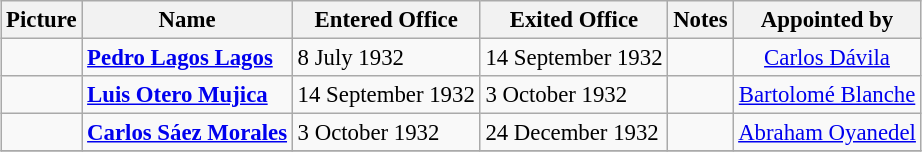<table class="wikitable" style="margin:1em auto; font-size:95%;">
<tr>
<th>Picture</th>
<th>Name</th>
<th>Entered Office</th>
<th>Exited Office</th>
<th>Notes</th>
<th>Appointed by</th>
</tr>
<tr>
<td></td>
<td><strong><a href='#'>Pedro Lagos Lagos</a></strong></td>
<td>8 July 1932</td>
<td>14 September 1932</td>
<td></td>
<td align=center><a href='#'>Carlos Dávila</a></td>
</tr>
<tr>
<td></td>
<td><strong><a href='#'>Luis Otero Mujica</a></strong></td>
<td>14 September 1932</td>
<td>3 October 1932</td>
<td></td>
<td align=center><a href='#'>Bartolomé Blanche</a></td>
</tr>
<tr>
<td></td>
<td><strong><a href='#'>Carlos Sáez Morales</a></strong></td>
<td>3 October 1932</td>
<td>24 December 1932</td>
<td></td>
<td align=center><a href='#'>Abraham Oyanedel</a></td>
</tr>
<tr>
</tr>
</table>
